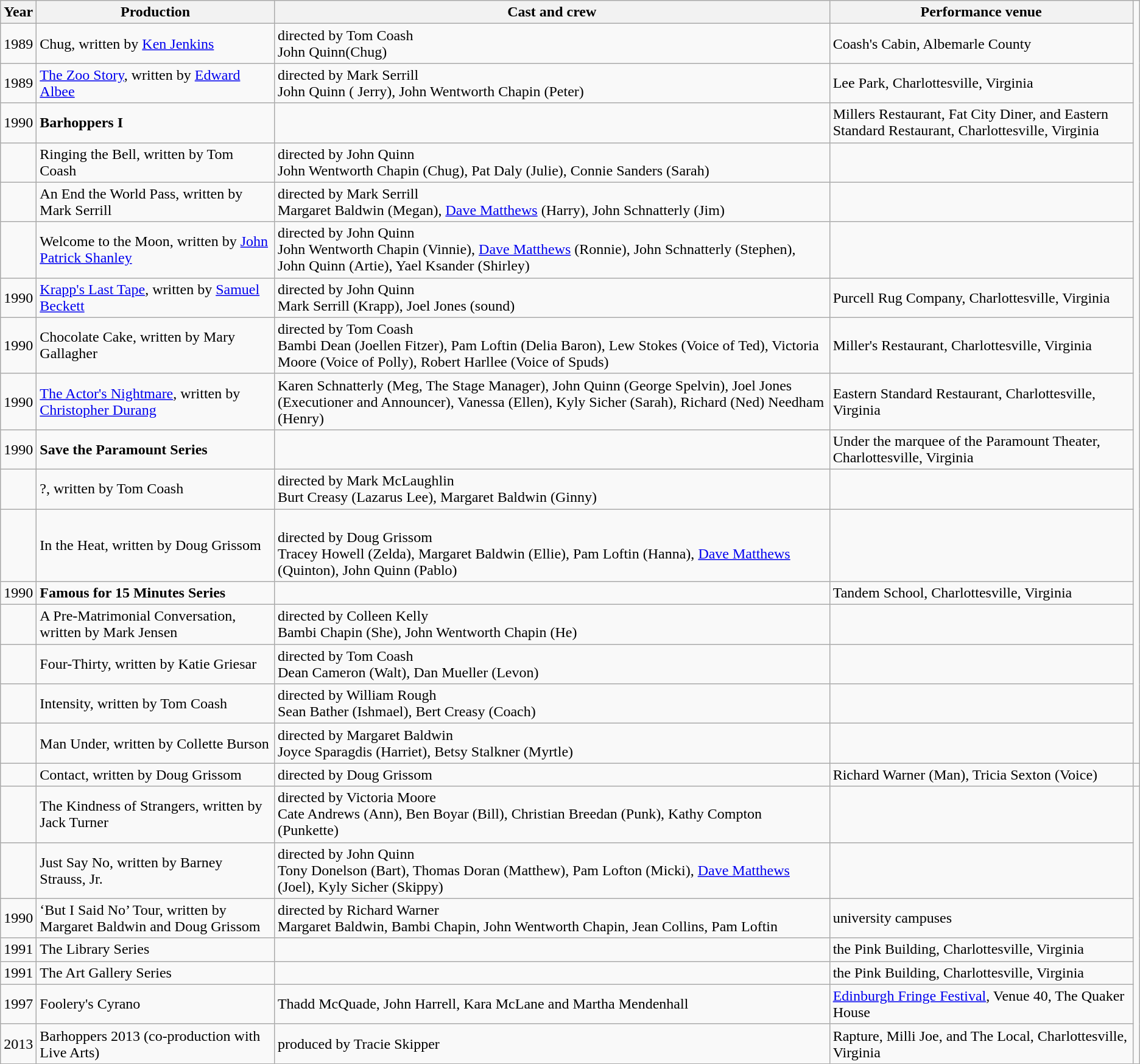<table class="wikitable">
<tr>
<th>Year</th>
<th>Production</th>
<th>Cast and crew</th>
<th>Performance venue</th>
</tr>
<tr>
<td>1989</td>
<td>Chug, written by <a href='#'>Ken Jenkins</a></td>
<td>directed by Tom Coash<br>John Quinn(Chug)</td>
<td>Coash's Cabin, Albemarle County</td>
</tr>
<tr>
<td>1989</td>
<td><a href='#'>The Zoo Story</a>,  written by <a href='#'>Edward Albee</a></td>
<td>directed by Mark Serrill <br>John Quinn ( Jerry), John Wentworth Chapin (Peter)</td>
<td>Lee Park, Charlottesville, Virginia</td>
</tr>
<tr>
<td>1990</td>
<td><strong>Barhoppers I</strong></td>
<td></td>
<td>Millers Restaurant, Fat City Diner, and Eastern Standard Restaurant, Charlottesville, Virginia</td>
</tr>
<tr>
<td></td>
<td>Ringing the Bell, written by Tom Coash</td>
<td>directed by John Quinn <br>John Wentworth Chapin (Chug), Pat Daly (Julie), Connie Sanders (Sarah)</td>
<td></td>
</tr>
<tr>
<td></td>
<td>An End the World Pass, written by Mark Serrill</td>
<td>directed by Mark Serrill <br>Margaret Baldwin (Megan), <a href='#'>Dave Matthews</a> (Harry), John Schnatterly (Jim)</td>
<td></td>
</tr>
<tr>
<td></td>
<td>Welcome to the Moon, written by <a href='#'>John Patrick Shanley</a></td>
<td>directed by John Quinn <br>John Wentworth Chapin (Vinnie), <a href='#'>Dave Matthews</a> (Ronnie), John Schnatterly (Stephen), John Quinn (Artie), Yael Ksander (Shirley)</td>
<td></td>
</tr>
<tr>
<td>1990</td>
<td><a href='#'>Krapp's Last Tape</a>,  written by <a href='#'>Samuel Beckett</a></td>
<td>directed by John Quinn <br>Mark Serrill (Krapp), Joel Jones (sound)</td>
<td>Purcell Rug Company, Charlottesville, Virginia</td>
</tr>
<tr>
<td>1990</td>
<td>Chocolate Cake,  written by Mary Gallagher</td>
<td>directed by Tom Coash <br>Bambi Dean (Joellen Fitzer), Pam Loftin (Delia Baron), Lew Stokes (Voice of Ted), Victoria Moore (Voice of Polly), Robert Harllee (Voice of Spuds)</td>
<td>Miller's Restaurant, Charlottesville, Virginia</td>
</tr>
<tr>
<td>1990</td>
<td><a href='#'>The Actor's Nightmare</a>,  written by <a href='#'>Christopher Durang</a></td>
<td>Karen Schnatterly (Meg, The Stage Manager), John Quinn (George Spelvin), Joel Jones (Executioner and Announcer), Vanessa (Ellen), Kyly Sicher (Sarah), Richard (Ned) Needham (Henry)</td>
<td>Eastern Standard Restaurant, Charlottesville, Virginia</td>
</tr>
<tr>
<td>1990</td>
<td><strong>Save the Paramount Series</strong></td>
<td></td>
<td>Under the marquee of the Paramount Theater, Charlottesville, Virginia</td>
</tr>
<tr>
<td></td>
<td>?, written by Tom Coash</td>
<td>directed by Mark McLaughlin <br>Burt Creasy (Lazarus Lee), Margaret Baldwin (Ginny)</td>
<td></td>
</tr>
<tr>
<td></td>
<td>In the Heat, written by Doug Grissom</td>
<td><br>directed by Doug Grissom<br>Tracey Howell (Zelda), Margaret Baldwin (Ellie), Pam Loftin (Hanna), <a href='#'>Dave Matthews</a> (Quinton), John Quinn (Pablo)</td>
<td></td>
</tr>
<tr>
<td>1990</td>
<td><strong>Famous for 15 Minutes Series</strong></td>
<td></td>
<td>Tandem School, Charlottesville, Virginia</td>
</tr>
<tr>
<td></td>
<td>A Pre-Matrimonial Conversation, written by Mark Jensen</td>
<td>directed by Colleen Kelly<br>Bambi Chapin (She), John Wentworth Chapin (He)</td>
<td></td>
</tr>
<tr>
<td></td>
<td>Four-Thirty, written by Katie Griesar</td>
<td>directed by Tom Coash <br>Dean Cameron (Walt), Dan Mueller (Levon)</td>
<td></td>
</tr>
<tr>
<td></td>
<td>Intensity, written by Tom Coash</td>
<td>directed by William Rough <br>Sean Bather (Ishmael), Bert Creasy (Coach)</td>
<td></td>
</tr>
<tr>
<td></td>
<td>Man Under, written by Collette Burson</td>
<td>directed by Margaret Baldwin<br>Joyce Sparagdis (Harriet), Betsy Stalkner (Myrtle)</td>
<td></td>
</tr>
<tr>
<td></td>
<td>Contact, written by Doug Grissom</td>
<td>directed by Doug Grissom</td>
<td>Richard Warner (Man), Tricia Sexton (Voice)</td>
<td></td>
</tr>
<tr>
<td></td>
<td>The Kindness of Strangers, written by Jack Turner</td>
<td>directed by Victoria Moore<br>Cate Andrews (Ann), Ben Boyar (Bill), Christian Breedan (Punk), Kathy Compton (Punkette)</td>
<td></td>
</tr>
<tr>
<td></td>
<td>Just Say No, written by Barney Strauss, Jr.</td>
<td>directed by John Quinn<br>Tony Donelson (Bart), Thomas Doran (Matthew), Pam Lofton (Micki), <a href='#'>Dave Matthews</a> (Joel), Kyly Sicher (Skippy)</td>
<td></td>
</tr>
<tr>
<td>1990</td>
<td>‘But I Said No’ Tour, written by Margaret Baldwin and Doug Grissom</td>
<td>directed by Richard Warner<br>Margaret Baldwin, Bambi Chapin, John Wentworth Chapin, Jean Collins, Pam Loftin</td>
<td>university campuses</td>
</tr>
<tr>
<td>1991</td>
<td>The Library Series</td>
<td></td>
<td>the Pink Building, Charlottesville, Virginia</td>
</tr>
<tr>
<td>1991</td>
<td>The Art Gallery Series</td>
<td></td>
<td>the Pink Building, Charlottesville, Virginia</td>
</tr>
<tr>
<td>1997</td>
<td>Foolery's Cyrano</td>
<td>Thadd McQuade, John Harrell, Kara McLane and Martha Mendenhall</td>
<td><a href='#'>Edinburgh Fringe Festival</a>, Venue 40, The Quaker House</td>
</tr>
<tr>
<td>2013</td>
<td>Barhoppers 2013 (co-production with Live Arts)</td>
<td>produced by Tracie Skipper</td>
<td>Rapture, Milli Joe, and The Local, Charlottesville, Virginia</td>
</tr>
</table>
